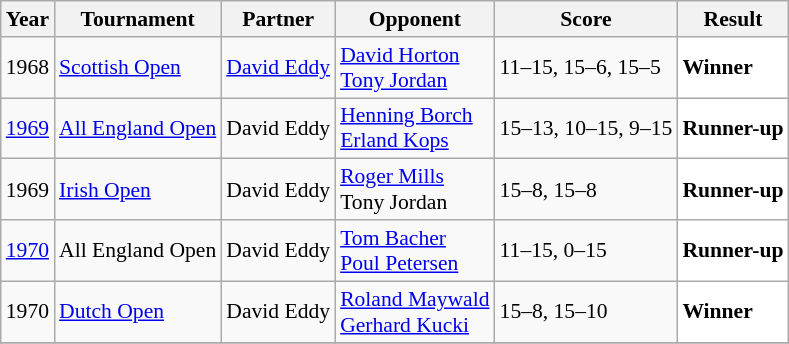<table class="sortable wikitable" style="font-size: 90%;">
<tr>
<th>Year</th>
<th>Tournament</th>
<th>Partner</th>
<th>Opponent</th>
<th>Score</th>
<th>Result</th>
</tr>
<tr>
<td align="center">1968</td>
<td align="left"><a href='#'>Scottish Open</a></td>
<td align="left"> <a href='#'>David Eddy</a></td>
<td align="left"> <a href='#'>David Horton</a><br> <a href='#'>Tony Jordan</a></td>
<td align="left">11–15, 15–6, 15–5</td>
<td style="text-align:left; background: white"> <strong>Winner</strong></td>
</tr>
<tr>
<td align="center"><a href='#'>1969</a></td>
<td align="left"><a href='#'>All England Open</a></td>
<td align="left"> David Eddy</td>
<td align="left"> <a href='#'>Henning Borch</a><br> <a href='#'>Erland Kops</a></td>
<td align="left">15–13, 10–15, 9–15</td>
<td style="text-align:left; background: white"> <strong>Runner-up</strong></td>
</tr>
<tr>
<td align="center">1969</td>
<td align="left"><a href='#'>Irish Open</a></td>
<td align="left"> David Eddy</td>
<td align="left"> <a href='#'>Roger Mills</a><br> Tony Jordan</td>
<td align="left">15–8, 15–8</td>
<td style="text-align:left; background: white"> <strong>Runner-up</strong></td>
</tr>
<tr>
<td align="center"><a href='#'>1970</a></td>
<td align="left">All England Open</td>
<td align="left"> David Eddy</td>
<td align="left"> <a href='#'>Tom Bacher</a><br> <a href='#'>Poul Petersen</a></td>
<td align="left">11–15, 0–15</td>
<td style="text-align:left; background: white"> <strong>Runner-up</strong></td>
</tr>
<tr>
<td align="center">1970</td>
<td align="left"><a href='#'>Dutch Open</a></td>
<td align="left"> David Eddy</td>
<td align="left"> <a href='#'>Roland Maywald</a><br> <a href='#'>Gerhard Kucki</a></td>
<td align="left">15–8, 15–10</td>
<td style="text-align:left; background: white"> <strong>Winner</strong></td>
</tr>
<tr>
</tr>
</table>
